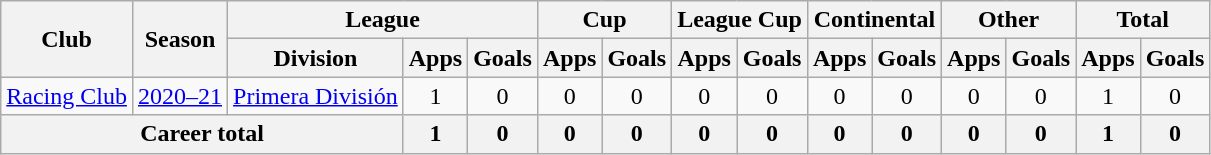<table class="wikitable" style="text-align:center">
<tr>
<th rowspan="2">Club</th>
<th rowspan="2">Season</th>
<th colspan="3">League</th>
<th colspan="2">Cup</th>
<th colspan="2">League Cup</th>
<th colspan="2">Continental</th>
<th colspan="2">Other</th>
<th colspan="2">Total</th>
</tr>
<tr>
<th>Division</th>
<th>Apps</th>
<th>Goals</th>
<th>Apps</th>
<th>Goals</th>
<th>Apps</th>
<th>Goals</th>
<th>Apps</th>
<th>Goals</th>
<th>Apps</th>
<th>Goals</th>
<th>Apps</th>
<th>Goals</th>
</tr>
<tr>
<td rowspan="1"><a href='#'>Racing Club</a></td>
<td><a href='#'>2020–21</a></td>
<td rowspan="1"><a href='#'>Primera División</a></td>
<td>1</td>
<td>0</td>
<td>0</td>
<td>0</td>
<td>0</td>
<td>0</td>
<td>0</td>
<td>0</td>
<td>0</td>
<td>0</td>
<td>1</td>
<td>0</td>
</tr>
<tr>
<th colspan="3">Career total</th>
<th>1</th>
<th>0</th>
<th>0</th>
<th>0</th>
<th>0</th>
<th>0</th>
<th>0</th>
<th>0</th>
<th>0</th>
<th>0</th>
<th>1</th>
<th>0</th>
</tr>
</table>
